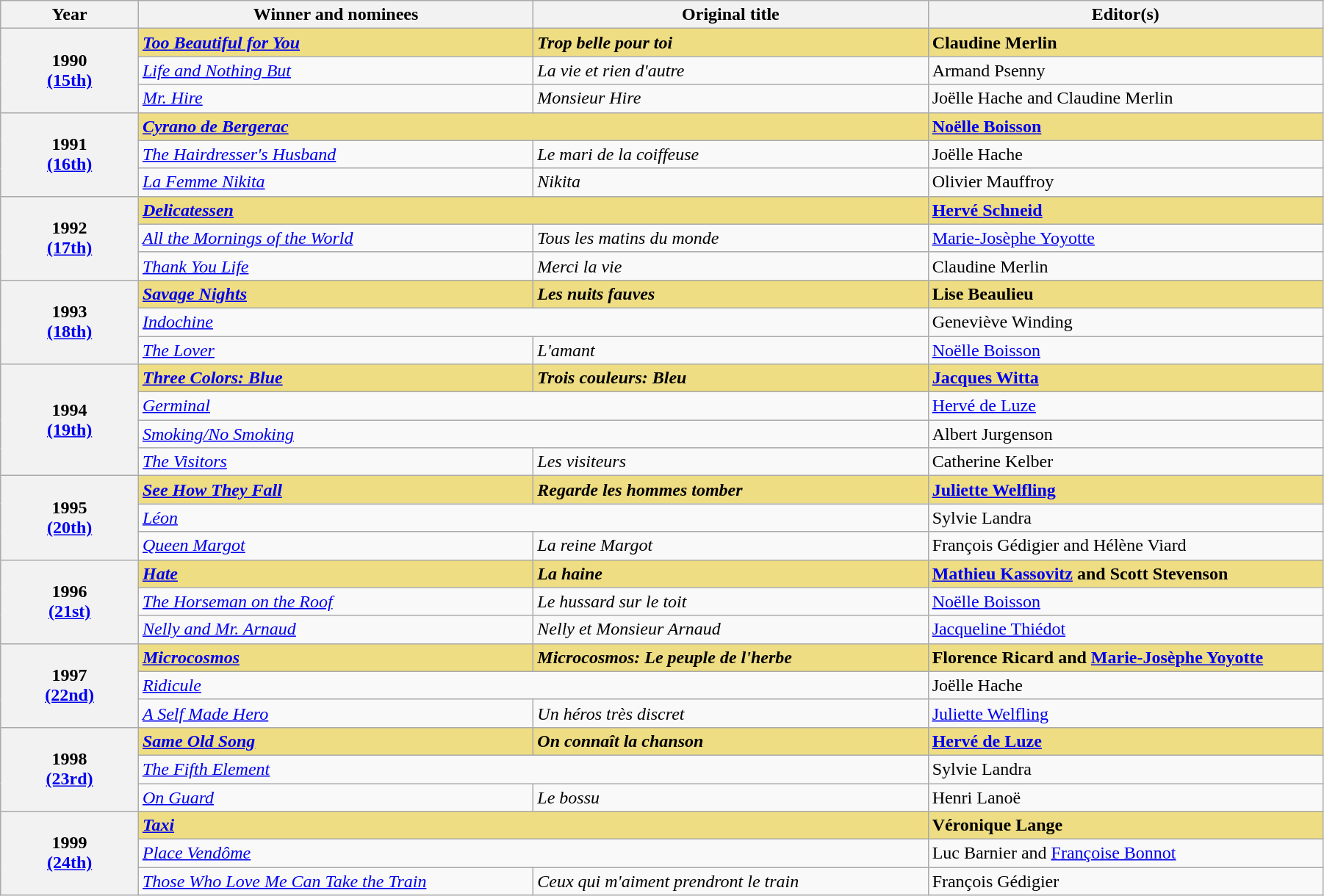<table class="wikitable" style="width:95%;" cellpadding="5">
<tr>
<th style="width:100px;">Year</th>
<th style="width:300px;">Winner and nominees</th>
<th style="width:300px;">Original title</th>
<th style="width:300px;">Editor(s)</th>
</tr>
<tr>
<th rowspan="3" style="text-align:center;">1990<br><a href='#'>(15th)</a></th>
<td style="background:#eedd82;"><em><a href='#'><strong>Too Beautiful for You</strong></a></em></td>
<td style="background:#eedd82;"><strong><em>Trop belle pour toi</em></strong></td>
<td style="background:#eedd82;"><strong>Claudine Merlin</strong></td>
</tr>
<tr>
<td><em><a href='#'>Life and Nothing But</a></em></td>
<td><em>La vie et rien d'autre</em></td>
<td>Armand Psenny</td>
</tr>
<tr>
<td><em><a href='#'>Mr. Hire</a></em></td>
<td><em>Monsieur Hire</em></td>
<td>Joëlle Hache and Claudine Merlin</td>
</tr>
<tr>
<th rowspan="3" style="text-align:center;">1991<br><a href='#'>(16th)</a></th>
<td colspan="2" style="background:#eedd82;"><em><a href='#'><strong>Cyrano de Bergerac</strong></a></em></td>
<td style="background:#eedd82;"><a href='#'><strong>Noëlle Boisson</strong></a></td>
</tr>
<tr>
<td><em><a href='#'>The Hairdresser's Husband</a></em></td>
<td><em>Le mari de la coiffeuse</em></td>
<td>Joëlle Hache</td>
</tr>
<tr>
<td><em><a href='#'>La Femme Nikita</a></em></td>
<td><em>Nikita</em></td>
<td>Olivier Mauffroy</td>
</tr>
<tr>
<th rowspan="3" style="text-align:center;">1992<br><a href='#'>(17th)</a></th>
<td colspan="2" style="background:#eedd82;"><em><a href='#'><strong>Delicatessen</strong></a></em></td>
<td style="background:#eedd82;"><a href='#'><strong>Hervé Schneid</strong></a></td>
</tr>
<tr>
<td><em><a href='#'>All the Mornings of the World</a></em></td>
<td><em>Tous les matins du monde</em></td>
<td><a href='#'>Marie-Josèphe Yoyotte</a></td>
</tr>
<tr>
<td><em><a href='#'>Thank You Life</a></em></td>
<td><em>Merci la vie</em></td>
<td>Claudine Merlin</td>
</tr>
<tr>
<th rowspan="3" style="text-align:center;">1993<br><a href='#'>(18th)</a></th>
<td style="background:#eedd82;"><em><a href='#'><strong>Savage Nights</strong></a></em></td>
<td style="background:#eedd82;"><strong><em>Les nuits fauves</em></strong></td>
<td style="background:#eedd82;"><strong>Lise Beaulieu</strong></td>
</tr>
<tr>
<td colspan="2"><em><a href='#'>Indochine</a></em></td>
<td>Geneviève Winding</td>
</tr>
<tr>
<td><em><a href='#'>The Lover</a></em></td>
<td><em>L'amant</em></td>
<td><a href='#'>Noëlle Boisson</a></td>
</tr>
<tr>
<th rowspan="4" style="text-align:center;">1994<br><a href='#'>(19th)</a></th>
<td style="background:#eedd82;"><em><a href='#'><strong>Three Colors: Blue</strong></a></em></td>
<td style="background:#eedd82;"><strong><em>Trois couleurs: Bleu</em></strong></td>
<td style="background:#eedd82;"><a href='#'><strong>Jacques Witta</strong></a></td>
</tr>
<tr>
<td colspan="2"><em><a href='#'>Germinal</a></em></td>
<td><a href='#'>Hervé de Luze</a></td>
</tr>
<tr>
<td colspan="2"><em><a href='#'>Smoking/No Smoking</a></em></td>
<td>Albert Jurgenson</td>
</tr>
<tr>
<td><em><a href='#'>The Visitors</a></em></td>
<td><em>Les visiteurs</em></td>
<td>Catherine Kelber</td>
</tr>
<tr>
<th rowspan="3" style="text-align:center;">1995<br><a href='#'>(20th)</a></th>
<td style="background:#eedd82;"><em><a href='#'><strong>See How They Fall</strong></a></em></td>
<td style="background:#eedd82;"><strong><em>Regarde les hommes tomber</em></strong></td>
<td style="background:#eedd82;"><a href='#'><strong>Juliette Welfling</strong></a></td>
</tr>
<tr>
<td colspan="2"><em><a href='#'>Léon</a></em></td>
<td>Sylvie Landra</td>
</tr>
<tr>
<td><em><a href='#'>Queen Margot</a></em></td>
<td><em>La reine Margot</em></td>
<td>François Gédigier and Hélène Viard</td>
</tr>
<tr>
<th rowspan="3" style="text-align:center;">1996<br><a href='#'>(21st)</a></th>
<td style="background:#eedd82;"><em><a href='#'><strong>Hate</strong></a></em></td>
<td style="background:#eedd82;"><strong><em>La haine</em></strong></td>
<td style="background:#eedd82;"><strong><a href='#'>Mathieu Kassovitz</a> and Scott Stevenson</strong></td>
</tr>
<tr>
<td><em><a href='#'>The Horseman on the Roof</a></em></td>
<td><em>Le hussard sur le toit</em></td>
<td><a href='#'>Noëlle Boisson</a></td>
</tr>
<tr>
<td><em><a href='#'>Nelly and Mr. Arnaud</a></em></td>
<td><em>Nelly et Monsieur Arnaud</em></td>
<td><a href='#'>Jacqueline Thiédot</a></td>
</tr>
<tr>
<th rowspan="3" style="text-align:center;">1997<br><a href='#'>(22nd)</a></th>
<td style="background:#eedd82;"><em><a href='#'><strong>Microcosmos</strong></a></em></td>
<td style="background:#eedd82;"><strong><em>Microcosmos: Le peuple de l'herbe</em></strong></td>
<td style="background:#eedd82;"><strong>Florence Ricard and <a href='#'>Marie-Josèphe Yoyotte</a></strong></td>
</tr>
<tr>
<td colspan="2"><em><a href='#'>Ridicule</a></em></td>
<td>Joëlle Hache</td>
</tr>
<tr>
<td><em><a href='#'>A Self Made Hero</a></em></td>
<td><em>Un héros très discret</em></td>
<td><a href='#'>Juliette Welfling</a></td>
</tr>
<tr>
<th rowspan="3" style="text-align:center;">1998<br><a href='#'>(23rd)</a></th>
<td style="background:#eedd82;"><em><a href='#'><strong>Same Old Song</strong></a></em></td>
<td style="background:#eedd82;"><strong><em>On connaît la chanson</em></strong></td>
<td style="background:#eedd82;"><a href='#'><strong>Hervé de Luze</strong></a></td>
</tr>
<tr>
<td colspan="2"><em><a href='#'>The Fifth Element</a></em></td>
<td>Sylvie Landra</td>
</tr>
<tr>
<td><em><a href='#'>On Guard</a></em></td>
<td><em>Le bossu</em></td>
<td>Henri Lanoë</td>
</tr>
<tr>
<th rowspan="3" style="text-align:center;">1999<br><a href='#'>(24th)</a></th>
<td colspan="2" style="background:#eedd82;"><em><a href='#'><strong>Taxi</strong></a></em></td>
<td style="background:#eedd82;"><strong>Véronique Lange</strong></td>
</tr>
<tr>
<td colspan="2"><em><a href='#'>Place Vendôme</a></em></td>
<td>Luc Barnier and <a href='#'>Françoise Bonnot</a></td>
</tr>
<tr>
<td><em><a href='#'>Those Who Love Me Can Take the Train</a></em></td>
<td><em>Ceux qui m'aiment prendront le train</em></td>
<td>François Gédigier</td>
</tr>
</table>
